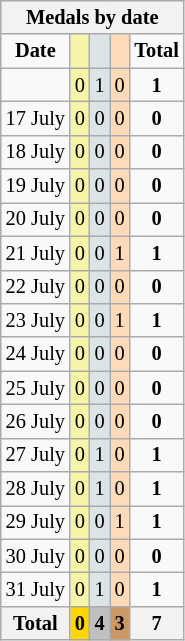<table class="wikitable" style="font-size:85%">
<tr bgcolor="#efefef">
<th colspan=6>Medals by date</th>
</tr>
<tr align=center>
<td><strong>Date</strong></td>
<td bgcolor=#f7f6a8></td>
<td bgcolor=#dce5e5></td>
<td bgcolor=#ffdab9></td>
<td><strong>Total</strong></td>
</tr>
<tr align=center>
<td></td>
<td style="background:#F7F6A8;">0</td>
<td style="background:#DCE5E5;">1</td>
<td style="background:#FFDAB9;">0</td>
<td><strong>1</strong></td>
</tr>
<tr align=center>
<td>17 July</td>
<td style="background:#F7F6A8;">0</td>
<td style="background:#DCE5E5;">0</td>
<td style="background:#FFDAB9;">0</td>
<td><strong>0</strong></td>
</tr>
<tr align=center>
<td>18 July</td>
<td style="background:#F7F6A8;">0</td>
<td style="background:#DCE5E5;">0</td>
<td style="background:#FFDAB9;">0</td>
<td><strong>0</strong></td>
</tr>
<tr align=center>
<td>19 July</td>
<td style="background:#F7F6A8;">0</td>
<td style="background:#DCE5E5;">0</td>
<td style="background:#FFDAB9;">0</td>
<td><strong>0</strong></td>
</tr>
<tr align=center>
<td>20 July</td>
<td style="background:#F7F6A8;">0</td>
<td style="background:#DCE5E5;">0</td>
<td style="background:#FFDAB9;">0</td>
<td><strong>0</strong></td>
</tr>
<tr align=center>
<td>21 July</td>
<td style="background:#F7F6A8;">0</td>
<td style="background:#DCE5E5;">0</td>
<td style="background:#FFDAB9;">1</td>
<td><strong>1</strong></td>
</tr>
<tr align=center>
<td>22 July</td>
<td style="background:#F7F6A8;">0</td>
<td style="background:#DCE5E5;">0</td>
<td style="background:#FFDAB9;">0</td>
<td><strong>0</strong></td>
</tr>
<tr align=center>
<td>23 July</td>
<td style="background:#F7F6A8;">0</td>
<td style="background:#DCE5E5;">0</td>
<td style="background:#FFDAB9;">1</td>
<td><strong>1</strong></td>
</tr>
<tr align=center>
<td>24 July</td>
<td style="background:#F7F6A8;">0</td>
<td style="background:#DCE5E5;">0</td>
<td style="background:#FFDAB9;">0</td>
<td><strong>0</strong></td>
</tr>
<tr align=center>
<td>25 July</td>
<td style="background:#F7F6A8;">0</td>
<td style="background:#DCE5E5;">0</td>
<td style="background:#FFDAB9;">0</td>
<td><strong>0</strong></td>
</tr>
<tr align=center>
<td>26 July</td>
<td style="background:#F7F6A8;">0</td>
<td style="background:#DCE5E5;">0</td>
<td style="background:#FFDAB9;">0</td>
<td><strong>0</strong></td>
</tr>
<tr align=center>
<td>27 July</td>
<td style="background:#F7F6A8;">0</td>
<td style="background:#DCE5E5;">1</td>
<td style="background:#FFDAB9;">0</td>
<td><strong>1</strong></td>
</tr>
<tr align=center>
<td>28 July</td>
<td style="background:#F7F6A8;">0</td>
<td style="background:#DCE5E5;">1</td>
<td style="background:#FFDAB9;">0</td>
<td><strong>1</strong></td>
</tr>
<tr align=center>
<td>29 July</td>
<td style="background:#F7F6A8;">0</td>
<td style="background:#DCE5E5;">0</td>
<td style="background:#FFDAB9;">1</td>
<td><strong>1</strong></td>
</tr>
<tr align=center>
<td>30 July</td>
<td style="background:#F7F6A8;">0</td>
<td style="background:#DCE5E5;">0</td>
<td style="background:#FFDAB9;">0</td>
<td><strong>0</strong></td>
</tr>
<tr style="text-align:center;">
<td>31 July</td>
<td style="background:#F7F6A8;">0</td>
<td style="background:#DCE5E5;">1</td>
<td style="background:#FFDAB9;">0</td>
<td><strong>1</strong></td>
</tr>
<tr align=center>
<th><strong>Total</strong></th>
<th style="background:gold;"><strong>0</strong></th>
<th style="background:silver;"><strong>4</strong></th>
<th style="background:#c96;"><strong>3</strong></th>
<th>7</th>
</tr>
</table>
